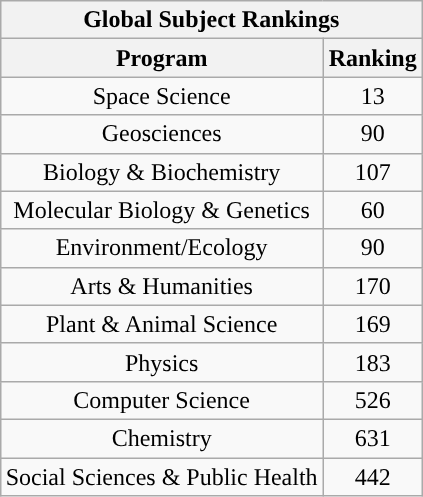<table class="wikitable sortable collapsible collapsed" style="float:right; text-align:center">
<tr>
<th colspan=4>Global Subject Rankings</th>
</tr>
<tr>
<th>Program</th>
<th>Ranking</th>
</tr>
<tr>
<td>Space Science</td>
<td>13</td>
</tr>
<tr>
<td>Geosciences</td>
<td>90</td>
</tr>
<tr>
<td>Biology & Biochemistry</td>
<td>107</td>
</tr>
<tr>
<td>Molecular Biology & Genetics</td>
<td>60</td>
</tr>
<tr>
<td>Environment/Ecology</td>
<td>90</td>
</tr>
<tr>
<td>Arts & Humanities</td>
<td>170</td>
</tr>
<tr>
<td>Plant & Animal Science</td>
<td>169</td>
</tr>
<tr>
<td>Physics</td>
<td>183</td>
</tr>
<tr>
<td>Computer Science</td>
<td>526</td>
</tr>
<tr>
<td>Chemistry</td>
<td>631</td>
</tr>
<tr>
<td>Social Sciences & Public Health</td>
<td>442</td>
</tr>
</table>
